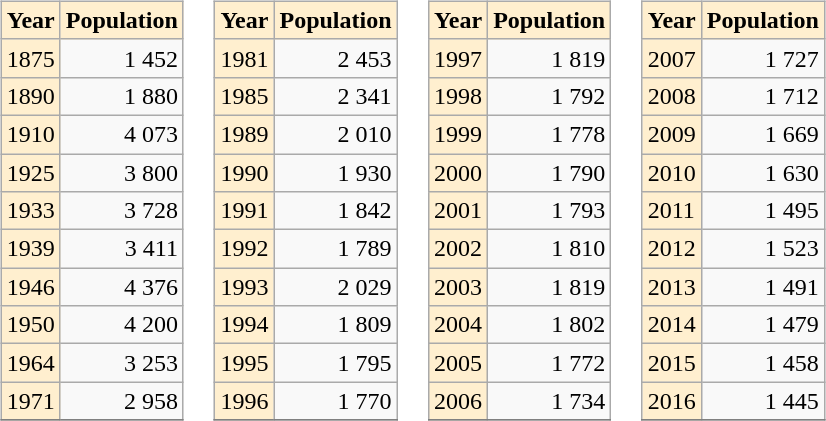<table>
<tr>
<td valign="top"><br><table class="wikitable" style="border: 1pt grey solid">
<tr>
<th style="background:#ffefcf;">Year</th>
<th style="background:#ffefcf;">Population</th>
</tr>
<tr>
<td style="background:#ffefcf">1875</td>
<td align=right>1 452</td>
</tr>
<tr>
<td style="background:#ffefcf">1890</td>
<td align=right>1 880</td>
</tr>
<tr>
<td style="background:#ffefcf">1910</td>
<td align=right>4 073</td>
</tr>
<tr>
<td style="background:#ffefcf">1925</td>
<td align=right>3 800</td>
</tr>
<tr>
<td style="background:#ffefcf">1933</td>
<td align=right>3 728</td>
</tr>
<tr>
<td style="background:#ffefcf">1939</td>
<td align=right>3 411</td>
</tr>
<tr>
<td style="background:#ffefcf">1946</td>
<td align=right>4 376</td>
</tr>
<tr>
<td style="background:#ffefcf">1950</td>
<td align=right>4 200</td>
</tr>
<tr>
<td style="background:#ffefcf">1964</td>
<td align=right>3 253</td>
</tr>
<tr>
<td style="background:#ffefcf">1971</td>
<td align=right>2 958</td>
</tr>
<tr>
</tr>
</table>
</td>
<td valign="top"><br><table class="wikitable" style="border: 1pt grey solid">
<tr>
<th style="background:#ffefcf;">Year</th>
<th style="background:#ffefcf;">Population</th>
</tr>
<tr>
<td style="background:#ffefcf">1981</td>
<td align=right>2 453</td>
</tr>
<tr>
<td style="background:#ffefcf">1985</td>
<td align=right>2 341</td>
</tr>
<tr>
<td style="background:#ffefcf">1989</td>
<td align=right>2 010</td>
</tr>
<tr>
<td style="background:#ffefcf">1990</td>
<td align=right>1 930</td>
</tr>
<tr>
<td style="background:#ffefcf">1991</td>
<td align=right>1 842</td>
</tr>
<tr>
<td style="background:#ffefcf">1992</td>
<td align=right>1 789</td>
</tr>
<tr>
<td style="background:#ffefcf">1993</td>
<td align=right>2 029</td>
</tr>
<tr>
<td style="background:#ffefcf">1994</td>
<td align=right>1 809</td>
</tr>
<tr>
<td style="background:#ffefcf">1995</td>
<td align=right>1 795</td>
</tr>
<tr>
<td style="background:#ffefcf">1996</td>
<td align=right>1 770</td>
</tr>
<tr>
</tr>
</table>
</td>
<td valign="top"><br><table class="wikitable" style="border: 1pt grey solid">
<tr>
<th style="background:#ffefcf;">Year</th>
<th style="background:#ffefcf;">Population</th>
</tr>
<tr>
<td style="background:#ffefcf">1997</td>
<td align=right>1 819</td>
</tr>
<tr>
<td style="background:#ffefcf">1998</td>
<td align=right>1 792</td>
</tr>
<tr>
<td style="background:#ffefcf">1999</td>
<td align=right>1 778</td>
</tr>
<tr>
<td style="background:#ffefcf">2000</td>
<td align=right>1 790</td>
</tr>
<tr>
<td style="background:#ffefcf">2001</td>
<td align=right>1 793</td>
</tr>
<tr>
<td style="background:#ffefcf">2002</td>
<td align=right>1 810</td>
</tr>
<tr>
<td style="background:#ffefcf">2003</td>
<td align=right>1 819</td>
</tr>
<tr>
<td style="background:#ffefcf">2004</td>
<td align=right>1 802</td>
</tr>
<tr>
<td style="background:#ffefcf">2005</td>
<td align=right>1 772</td>
</tr>
<tr>
<td style="background:#ffefcf">2006</td>
<td align=right>1 734</td>
</tr>
<tr>
</tr>
</table>
</td>
<td valign="top"><br><table class="wikitable" style="border: 1pt grey solid">
<tr>
<th style="background:#ffefcf;">Year</th>
<th style="background:#ffefcf;">Population</th>
</tr>
<tr>
<td style="background:#ffefcf">2007</td>
<td align=right>1 727</td>
</tr>
<tr>
<td style="background:#ffefcf">2008</td>
<td align=right>1 712</td>
</tr>
<tr>
<td style="background:#ffefcf">2009</td>
<td align=right>1 669</td>
</tr>
<tr>
<td style="background:#ffefcf">2010</td>
<td align=right>1 630</td>
</tr>
<tr>
<td style="background:#ffefcf">2011</td>
<td align=right>1 495</td>
</tr>
<tr>
<td style="background:#ffefcf">2012</td>
<td align=right>1 523</td>
</tr>
<tr>
<td style="background:#ffefcf">2013</td>
<td align=right>1 491</td>
</tr>
<tr>
<td style="background:#ffefcf">2014</td>
<td align=right>1 479</td>
</tr>
<tr>
<td style="background:#ffefcf">2015</td>
<td align=right>1 458</td>
</tr>
<tr>
<td style="background:#ffefcf">2016</td>
<td align=right>1 445</td>
</tr>
<tr>
</tr>
</table>
</td>
</tr>
</table>
